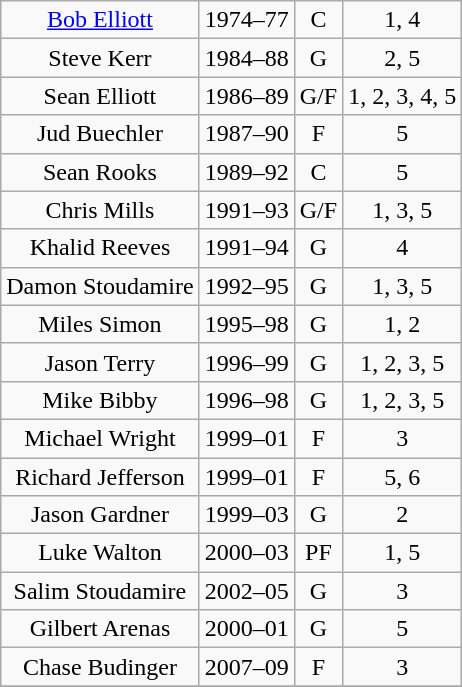<table class="wikitable" style="text-align:center;">
<tr>
<td><a href='#'>Bob Elliott</a></td>
<td>1974–77</td>
<td>C</td>
<td>1, 4</td>
</tr>
<tr>
<td>Steve Kerr</td>
<td>1984–88</td>
<td>G</td>
<td>2, 5</td>
</tr>
<tr>
<td>Sean Elliott</td>
<td>1986–89</td>
<td>G/F</td>
<td>1, 2, 3, 4, 5</td>
</tr>
<tr>
<td>Jud Buechler</td>
<td>1987–90</td>
<td>F</td>
<td>5</td>
</tr>
<tr>
<td>Sean Rooks</td>
<td>1989–92</td>
<td>C</td>
<td>5</td>
</tr>
<tr>
<td>Chris Mills</td>
<td>1991–93</td>
<td>G/F</td>
<td>1, 3, 5</td>
</tr>
<tr>
<td>Khalid Reeves</td>
<td>1991–94</td>
<td>G</td>
<td>4</td>
</tr>
<tr>
<td>Damon Stoudamire</td>
<td>1992–95</td>
<td>G</td>
<td>1, 3, 5</td>
</tr>
<tr>
<td>Miles Simon</td>
<td>1995–98</td>
<td>G</td>
<td>1, 2</td>
</tr>
<tr>
<td>Jason Terry</td>
<td>1996–99</td>
<td>G</td>
<td>1, 2, 3, 5</td>
</tr>
<tr>
<td>Mike Bibby</td>
<td>1996–98</td>
<td>G</td>
<td>1, 2, 3, 5</td>
</tr>
<tr>
<td>Michael Wright</td>
<td>1999–01</td>
<td>F</td>
<td>3</td>
</tr>
<tr>
<td>Richard Jefferson</td>
<td>1999–01</td>
<td>F</td>
<td>5, 6</td>
</tr>
<tr>
<td>Jason Gardner</td>
<td>1999–03</td>
<td>G</td>
<td>2</td>
</tr>
<tr>
<td>Luke Walton</td>
<td>2000–03</td>
<td>PF</td>
<td>1, 5</td>
</tr>
<tr>
<td>Salim Stoudamire</td>
<td>2002–05</td>
<td>G</td>
<td>3</td>
</tr>
<tr>
<td>Gilbert Arenas</td>
<td>2000–01</td>
<td>G</td>
<td>5</td>
</tr>
<tr>
<td>Chase Budinger</td>
<td>2007–09</td>
<td>F</td>
<td>3</td>
</tr>
<tr>
</tr>
</table>
